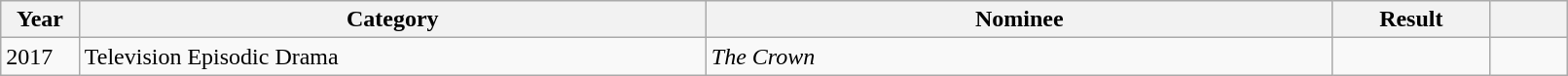<table class="wikitable" style="width:85%;">
<tr>
<th width=5%>Year</th>
<th style="width:40%;">Category</th>
<th style="width:40%;">Nominee</th>
<th style="width:10%;">Result</th>
<th width=5%></th>
</tr>
<tr>
<td vstyle="text-align: center;"rowspan="1">2017</td>
<td>Television Episodic Drama</td>
<td><em>The Crown</em></td>
<td></td>
<td rowspan="1"></td>
</tr>
</table>
